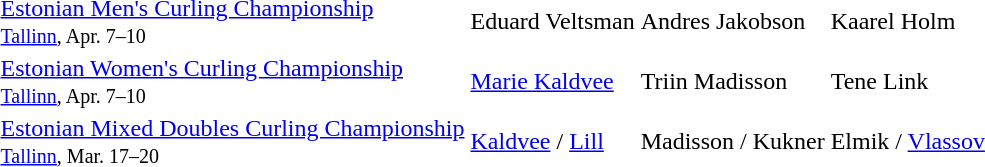<table>
<tr>
<td><a href='#'>Estonian Men's Curling Championship</a><br> <small><a href='#'>Tallinn</a>, Apr. 7–10</small></td>
<td>Eduard Veltsman</td>
<td>Andres Jakobson</td>
<td>Kaarel Holm</td>
</tr>
<tr>
<td><a href='#'>Estonian Women's Curling Championship</a><br> <small><a href='#'>Tallinn</a>, Apr. 7–10</small></td>
<td><a href='#'>Marie Kaldvee</a></td>
<td>Triin Madisson</td>
<td>Tene Link</td>
</tr>
<tr>
<td><a href='#'>Estonian Mixed Doubles Curling Championship</a> <br> <small><a href='#'>Tallinn</a>, Mar. 17–20</small></td>
<td><a href='#'>Kaldvee</a> / <a href='#'>Lill</a></td>
<td>Madisson / Kukner</td>
<td>Elmik / <a href='#'>Vlassov</a></td>
</tr>
</table>
